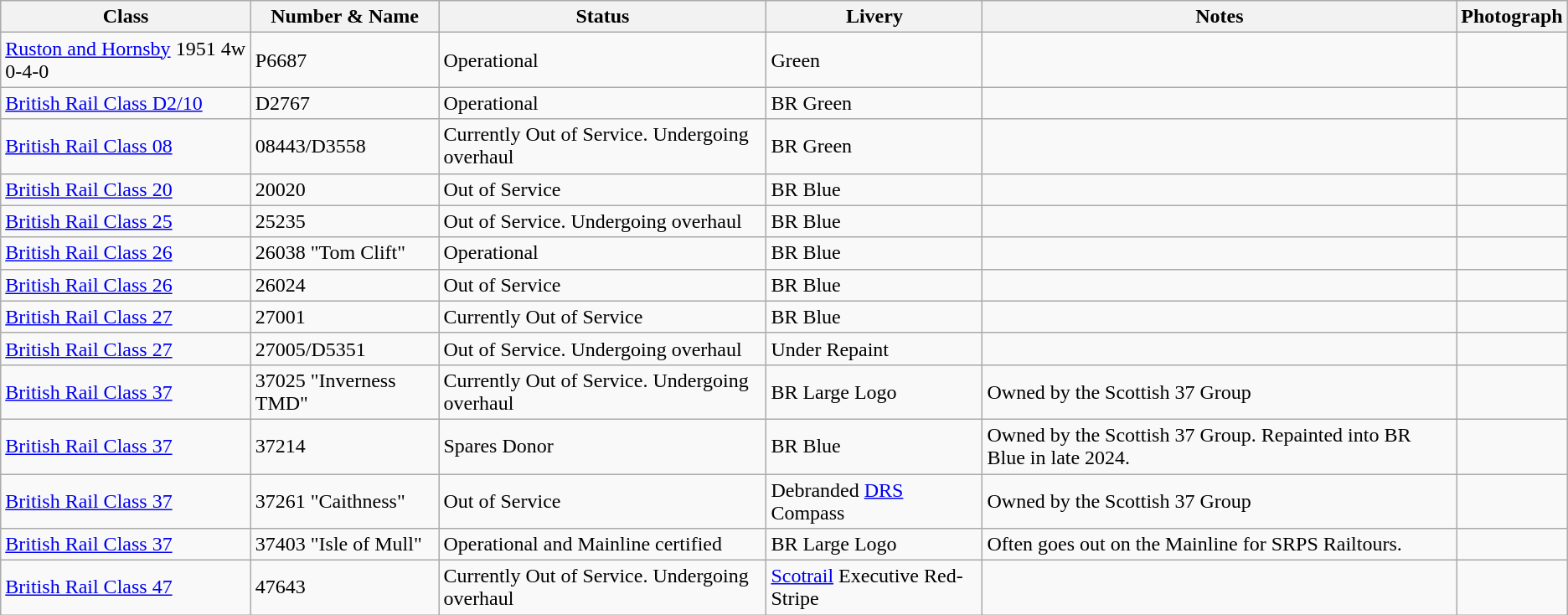<table class="wikitable">
<tr>
<th>Class</th>
<th>Number & Name</th>
<th>Status</th>
<th>Livery</th>
<th>Notes</th>
<th>Photograph</th>
</tr>
<tr>
<td><a href='#'>Ruston and Hornsby</a> 1951 4w 0-4-0</td>
<td>P6687</td>
<td>Operational</td>
<td>Green</td>
<td></td>
<td></td>
</tr>
<tr>
<td><a href='#'>British Rail Class D2/10</a></td>
<td>D2767 </td>
<td>Operational</td>
<td>BR Green</td>
<td></td>
<td></td>
</tr>
<tr>
<td><a href='#'>British Rail Class 08</a></td>
<td>08443/D3558</td>
<td>Currently Out of Service. Undergoing overhaul</td>
<td>BR Green</td>
<td></td>
<td></td>
</tr>
<tr>
<td><a href='#'>British Rail Class 20</a></td>
<td>20020</td>
<td>Out of Service</td>
<td>BR Blue</td>
<td></td>
<td></td>
</tr>
<tr>
<td><a href='#'>British Rail Class 25</a></td>
<td>25235</td>
<td>Out of Service. Undergoing overhaul</td>
<td>BR Blue</td>
<td></td>
<td></td>
</tr>
<tr>
<td><a href='#'>British Rail Class 26</a></td>
<td>26038 "Tom Clift" </td>
<td>Operational</td>
<td>BR Blue</td>
<td></td>
<td></td>
</tr>
<tr>
<td><a href='#'>British Rail Class 26</a></td>
<td>26024</td>
<td>Out of Service</td>
<td>BR Blue</td>
<td></td>
<td></td>
</tr>
<tr>
<td><a href='#'>British Rail Class 27</a></td>
<td>27001</td>
<td>Currently Out of Service</td>
<td>BR Blue</td>
<td></td>
<td></td>
</tr>
<tr>
<td><a href='#'>British Rail Class 27</a></td>
<td>27005/D5351</td>
<td>Out of Service. Undergoing overhaul</td>
<td>Under Repaint</td>
<td></td>
<td></td>
</tr>
<tr>
<td><a href='#'>British Rail Class 37</a></td>
<td>37025 "Inverness TMD"</td>
<td>Currently Out of Service. Undergoing overhaul</td>
<td>BR Large Logo</td>
<td>Owned by the Scottish 37 Group</td>
<td></td>
</tr>
<tr>
<td><a href='#'>British Rail Class 37</a></td>
<td>37214</td>
<td>Spares Donor</td>
<td>BR Blue</td>
<td>Owned by the Scottish 37 Group. Repainted into BR Blue in late 2024.</td>
<td></td>
</tr>
<tr>
<td><a href='#'>British Rail Class 37</a></td>
<td>37261 "Caithness"</td>
<td>Out of Service</td>
<td>Debranded <a href='#'>DRS</a> Compass</td>
<td>Owned by the Scottish 37 Group</td>
<td></td>
</tr>
<tr>
<td><a href='#'>British Rail Class 37</a></td>
<td>37403 "Isle of Mull"</td>
<td>Operational and Mainline certified</td>
<td>BR Large Logo</td>
<td>Often goes out on the Mainline for SRPS Railtours.</td>
<td></td>
</tr>
<tr>
<td><a href='#'>British Rail Class 47</a></td>
<td>47643</td>
<td>Currently Out of Service. Undergoing overhaul</td>
<td><a href='#'>Scotrail</a> Executive Red-Stripe</td>
<td></td>
<td></td>
</tr>
</table>
